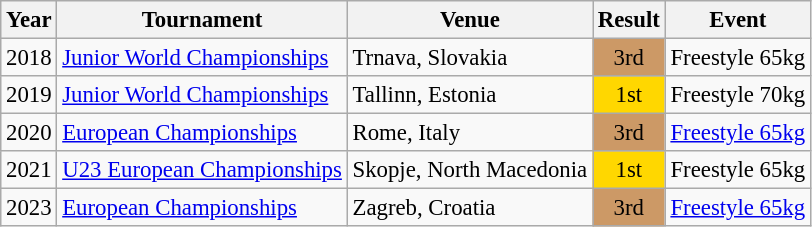<table class="wikitable" style="font-size:95%;">
<tr>
<th>Year</th>
<th>Tournament</th>
<th>Venue</th>
<th>Result</th>
<th>Event</th>
</tr>
<tr>
<td>2018</td>
<td><a href='#'>Junior World Championships</a></td>
<td>Trnava, Slovakia</td>
<td align="center" bgcolor="cc9966">3rd</td>
<td>Freestyle 65kg</td>
</tr>
<tr>
<td>2019</td>
<td><a href='#'>Junior World Championships</a></td>
<td>Tallinn, Estonia</td>
<td align="center" bgcolor="gold">1st</td>
<td>Freestyle 70kg</td>
</tr>
<tr>
<td>2020</td>
<td><a href='#'>European Championships</a></td>
<td>Rome, Italy</td>
<td align="center" bgcolor="cc9966">3rd</td>
<td><a href='#'>Freestyle 65kg</a></td>
</tr>
<tr>
<td>2021</td>
<td><a href='#'>U23 European Championships</a></td>
<td>Skopje, North Macedonia</td>
<td align="center" bgcolor="gold">1st</td>
<td>Freestyle 65kg</td>
</tr>
<tr>
<td>2023</td>
<td><a href='#'>European Championships</a></td>
<td>Zagreb, Croatia</td>
<td align="center" bgcolor="cc9966">3rd</td>
<td><a href='#'>Freestyle 65kg</a></td>
</tr>
</table>
